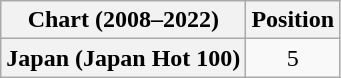<table class="wikitable plainrowheaders" style="text-align:center">
<tr>
<th scope="col">Chart (2008–2022)</th>
<th scope="col">Position</th>
</tr>
<tr>
<th scope="row">Japan (Japan Hot 100)</th>
<td>5</td>
</tr>
</table>
